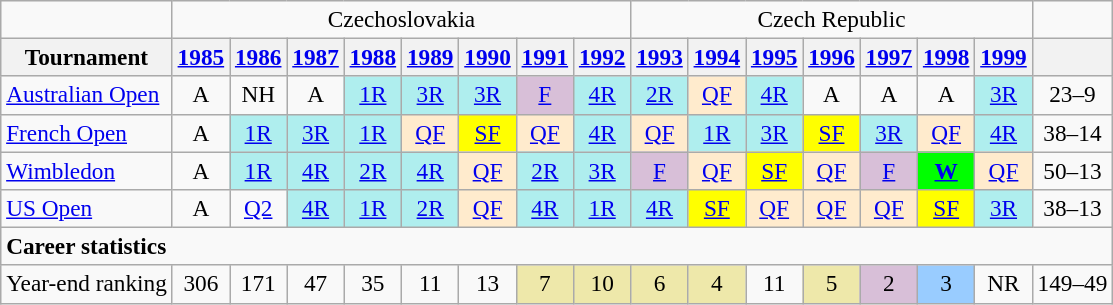<table class=wikitable style=text-align:center;font-size:97%>
<tr>
<td colspan="1"></td>
<td colspan="8">Czechoslovakia</td>
<td colspan="7">Czech Republic</td>
<td colspan="1"></td>
</tr>
<tr>
<th>Tournament</th>
<th><a href='#'>1985</a></th>
<th><a href='#'>1986</a></th>
<th><a href='#'>1987</a></th>
<th><a href='#'>1988</a></th>
<th><a href='#'>1989</a></th>
<th><a href='#'>1990</a></th>
<th><a href='#'>1991</a></th>
<th><a href='#'>1992</a></th>
<th><a href='#'>1993</a></th>
<th><a href='#'>1994</a></th>
<th><a href='#'>1995</a></th>
<th><a href='#'>1996</a></th>
<th><a href='#'>1997</a></th>
<th><a href='#'>1998</a></th>
<th><a href='#'>1999</a></th>
<th></th>
</tr>
<tr>
<td align=left><a href='#'>Australian Open</a></td>
<td>A</td>
<td><span>NH</span></td>
<td>A</td>
<td bgcolor=afeeee><a href='#'>1R</a></td>
<td bgcolor=afeeee><a href='#'>3R</a></td>
<td bgcolor=afeeee><a href='#'>3R</a></td>
<td bgcolor=thistle><a href='#'>F</a></td>
<td bgcolor=afeeee><a href='#'>4R</a></td>
<td bgcolor=afeeee><a href='#'>2R</a></td>
<td bgcolor=ffebcd><a href='#'>QF</a></td>
<td bgcolor=afeeee><a href='#'>4R</a></td>
<td>A</td>
<td>A</td>
<td>A</td>
<td bgcolor=afeeee><a href='#'>3R</a></td>
<td>23–9</td>
</tr>
<tr>
<td align=left><a href='#'>French Open</a></td>
<td>A</td>
<td bgcolor=afeeee><a href='#'>1R</a></td>
<td bgcolor=afeeee><a href='#'>3R</a></td>
<td bgcolor=afeeee><a href='#'>1R</a></td>
<td bgcolor=ffebcd><a href='#'>QF</a></td>
<td bgcolor=yellow><a href='#'>SF</a></td>
<td bgcolor=ffebcd><a href='#'>QF</a></td>
<td bgcolor=afeeee><a href='#'>4R</a></td>
<td bgcolor=ffebcd><a href='#'>QF</a></td>
<td bgcolor=afeeee><a href='#'>1R</a></td>
<td bgcolor=afeeee><a href='#'>3R</a></td>
<td bgcolor=yellow><a href='#'>SF</a></td>
<td bgcolor=afeeee><a href='#'>3R</a></td>
<td bgcolor=ffebcd><a href='#'>QF</a></td>
<td bgcolor=afeeee><a href='#'>4R</a></td>
<td>38–14</td>
</tr>
<tr>
<td align=left><a href='#'>Wimbledon</a></td>
<td>A</td>
<td bgcolor=afeeee><a href='#'>1R</a></td>
<td bgcolor=afeeee><a href='#'>4R</a></td>
<td bgcolor=afeeee><a href='#'>2R</a></td>
<td bgcolor=afeeee><a href='#'>4R</a></td>
<td bgcolor=ffebcd><a href='#'>QF</a></td>
<td bgcolor=afeeee><a href='#'>2R</a></td>
<td bgcolor=afeeee><a href='#'>3R</a></td>
<td bgcolor=thistle><a href='#'>F</a></td>
<td bgcolor=ffebcd><a href='#'>QF</a></td>
<td bgcolor=yellow><a href='#'>SF</a></td>
<td bgcolor=ffebcd><a href='#'>QF</a></td>
<td bgcolor=thistle><a href='#'>F</a></td>
<td bgcolor=lime><strong><a href='#'>W</a></strong></td>
<td bgcolor=ffebcd><a href='#'>QF</a></td>
<td>50–13</td>
</tr>
<tr>
<td align=left><a href='#'>US Open</a></td>
<td>A</td>
<td><a href='#'>Q2</a></td>
<td bgcolor=afeeee><a href='#'>4R</a></td>
<td bgcolor=afeeee><a href='#'>1R</a></td>
<td bgcolor=afeeee><a href='#'>2R</a></td>
<td bgcolor=ffebcd><a href='#'>QF</a></td>
<td bgcolor=afeeee><a href='#'>4R</a></td>
<td bgcolor=afeeee><a href='#'>1R</a></td>
<td bgcolor=afeeee><a href='#'>4R</a></td>
<td bgcolor=yellow><a href='#'>SF</a></td>
<td bgcolor=ffebcd><a href='#'>QF</a></td>
<td bgcolor=ffebcd><a href='#'>QF</a></td>
<td bgcolor=ffebcd><a href='#'>QF</a></td>
<td bgcolor=yellow><a href='#'>SF</a></td>
<td bgcolor=afeeee><a href='#'>3R</a></td>
<td>38–13</td>
</tr>
<tr>
<td colspan=18 align=left><strong>Career statistics</strong></td>
</tr>
<tr>
<td align=left>Year-end ranking</td>
<td>306</td>
<td>171</td>
<td>47</td>
<td>35</td>
<td>11</td>
<td>13</td>
<td bgcolor=EEE8AA>7</td>
<td bgcolor=EEE8AA>10</td>
<td bgcolor=EEE8AA>6</td>
<td bgcolor=EEE8AA>4</td>
<td>11</td>
<td bgcolor=EEE8AA>5</td>
<td bgcolor=D8BFD8>2</td>
<td bgcolor=99ccff>3</td>
<td>NR</td>
<td>149–49</td>
</tr>
</table>
